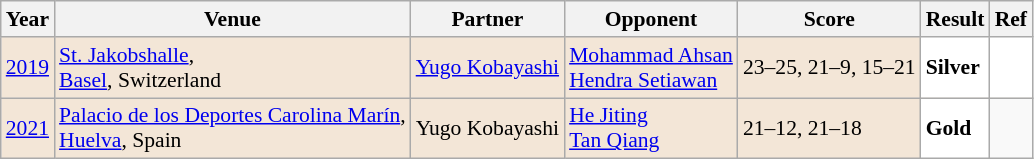<table class="sortable wikitable" style="font-size: 90%;">
<tr>
<th>Year</th>
<th>Venue</th>
<th>Partner</th>
<th>Opponent</th>
<th>Score</th>
<th>Result</th>
<th>Ref</th>
</tr>
<tr style="background:#F3E6D7">
<td align="center"><a href='#'>2019</a></td>
<td align="left"><a href='#'>St. Jakobshalle</a>,<br><a href='#'>Basel</a>, Switzerland</td>
<td align="left"> <a href='#'>Yugo Kobayashi</a></td>
<td align="left"> <a href='#'>Mohammad Ahsan</a><br> <a href='#'>Hendra Setiawan</a></td>
<td align="left">23–25, 21–9, 15–21</td>
<td style="text-align:left; background:white"> <strong>Silver</strong></td>
<td style="text-align:center; background:white"></td>
</tr>
<tr style="background:#F3E6D7">
<td align="center"><a href='#'>2021</a></td>
<td align="left"><a href='#'>Palacio de los Deportes Carolina Marín</a>,<br><a href='#'>Huelva</a>, Spain</td>
<td align="left"> Yugo Kobayashi</td>
<td align="left"> <a href='#'>He Jiting</a><br> <a href='#'>Tan Qiang</a></td>
<td align="left">21–12, 21–18</td>
<td style="text-align:left; background:white"> <strong>Gold</strong></td>
</tr>
</table>
